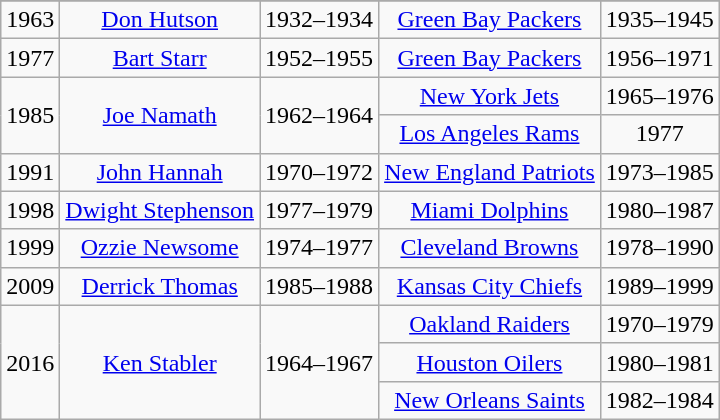<table class="wikitable" style="text-align:center">
<tr>
</tr>
<tr>
<td>1963</td>
<td><a href='#'>Don Hutson</a></td>
<td>1932–1934</td>
<td><a href='#'>Green Bay Packers</a></td>
<td>1935–1945</td>
</tr>
<tr>
<td>1977</td>
<td><a href='#'>Bart Starr</a></td>
<td>1952–1955</td>
<td><a href='#'>Green Bay Packers</a></td>
<td>1956–1971</td>
</tr>
<tr>
<td rowspan=2>1985</td>
<td rowspan=2><a href='#'>Joe Namath</a></td>
<td rowspan=2>1962–1964</td>
<td><a href='#'>New York Jets</a></td>
<td>1965–1976</td>
</tr>
<tr>
<td><a href='#'>Los Angeles Rams</a></td>
<td>1977</td>
</tr>
<tr>
<td>1991</td>
<td><a href='#'>John Hannah</a></td>
<td>1970–1972</td>
<td><a href='#'>New England Patriots</a></td>
<td>1973–1985</td>
</tr>
<tr>
<td>1998</td>
<td><a href='#'>Dwight Stephenson</a></td>
<td>1977–1979</td>
<td><a href='#'>Miami Dolphins</a></td>
<td>1980–1987</td>
</tr>
<tr>
<td>1999</td>
<td><a href='#'>Ozzie Newsome</a></td>
<td>1974–1977</td>
<td><a href='#'>Cleveland Browns</a></td>
<td>1978–1990</td>
</tr>
<tr>
<td>2009</td>
<td><a href='#'>Derrick Thomas</a></td>
<td>1985–1988</td>
<td><a href='#'>Kansas City Chiefs</a></td>
<td>1989–1999</td>
</tr>
<tr>
<td rowspan=3>2016</td>
<td rowspan=3><a href='#'>Ken Stabler</a></td>
<td rowspan=3>1964–1967</td>
<td><a href='#'>Oakland Raiders</a></td>
<td>1970–1979</td>
</tr>
<tr>
<td><a href='#'>Houston Oilers</a></td>
<td>1980–1981</td>
</tr>
<tr>
<td><a href='#'>New Orleans Saints</a></td>
<td>1982–1984</td>
</tr>
</table>
